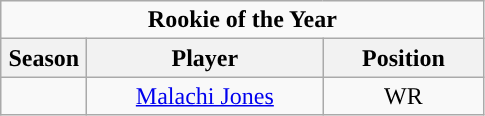<table class="wikitable sortable" style="text-align:center">
<tr>
<td colspan="4"><strong>Rookie of the Year</strong></td>
</tr>
<tr>
<th style="width:50px; ">Season</th>
<th style="width:150px; ">Player</th>
<th style="width:100px; ">Position</th>
</tr>
<tr>
<td></td>
<td><a href='#'>Malachi Jones</a></td>
<td>WR</td>
</tr>
</table>
